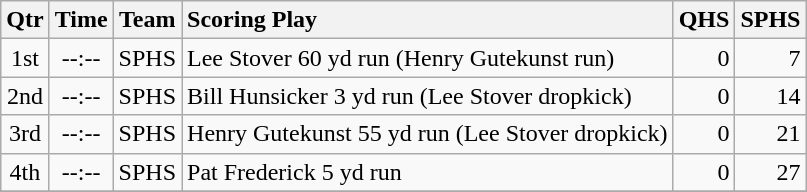<table class="wikitable">
<tr>
<th style="text-align: center;">Qtr</th>
<th style="text-align: center;">Time</th>
<th style="text-align: center;">Team</th>
<th style="text-align: left;">Scoring Play</th>
<th style="text-align: right;">QHS</th>
<th style="text-align: right;">SPHS</th>
</tr>
<tr>
<td style="text-align: center;">1st</td>
<td style="text-align: center;">--:--</td>
<td style="text-align: center;">SPHS</td>
<td style="text-align: left;">Lee Stover 60 yd run (Henry Gutekunst run)</td>
<td style="text-align: right;">0</td>
<td style="text-align: right;">7</td>
</tr>
<tr>
<td style="text-align: center;">2nd</td>
<td style="text-align: center;">--:--</td>
<td style="text-align: center;">SPHS</td>
<td style="text-align: left;">Bill Hunsicker 3 yd run (Lee Stover dropkick)</td>
<td style="text-align: right;">0</td>
<td style="text-align: right;">14</td>
</tr>
<tr>
<td style="text-align: center;">3rd</td>
<td style="text-align: center;">--:--</td>
<td style="text-align: center;">SPHS</td>
<td style="text-align: left;">Henry Gutekunst 55 yd run (Lee Stover dropkick)</td>
<td style="text-align: right;">0</td>
<td style="text-align: right;">21</td>
</tr>
<tr>
<td style="text-align: center;">4th</td>
<td style="text-align: center;">--:--</td>
<td style="text-align: center;">SPHS</td>
<td style="text-align: left;">Pat Frederick 5 yd run</td>
<td style="text-align: right;">0</td>
<td style="text-align: right;">27</td>
</tr>
<tr>
</tr>
</table>
